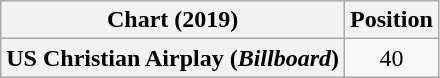<table class="wikitable plainrowheaders" style="text-align:center">
<tr>
<th scope="col">Chart (2019)</th>
<th scope="col">Position</th>
</tr>
<tr>
<th scope="row">US Christian Airplay (<em>Billboard</em>)</th>
<td>40</td>
</tr>
</table>
